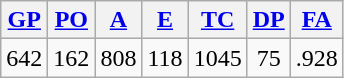<table class="wikitable">
<tr>
<th><a href='#'>GP</a></th>
<th><a href='#'>PO</a></th>
<th><a href='#'>A</a></th>
<th><a href='#'>E</a></th>
<th><a href='#'>TC</a></th>
<th><a href='#'>DP</a></th>
<th><a href='#'>FA</a></th>
</tr>
<tr align=center>
<td>642</td>
<td>162</td>
<td>808</td>
<td>118</td>
<td>1045</td>
<td>75</td>
<td>.928</td>
</tr>
</table>
